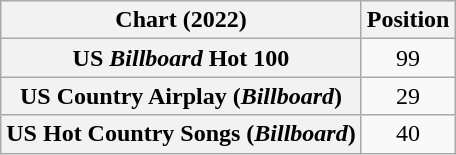<table class="wikitable sortable plainrowheaders" style="text-align:center">
<tr>
<th scope="col">Chart (2022)</th>
<th scope="col">Position</th>
</tr>
<tr>
<th scope="row">US <em>Billboard</em> Hot 100</th>
<td>99</td>
</tr>
<tr>
<th scope="row">US Country Airplay (<em>Billboard</em>)</th>
<td>29</td>
</tr>
<tr>
<th scope="row">US Hot Country Songs (<em>Billboard</em>)</th>
<td>40</td>
</tr>
</table>
